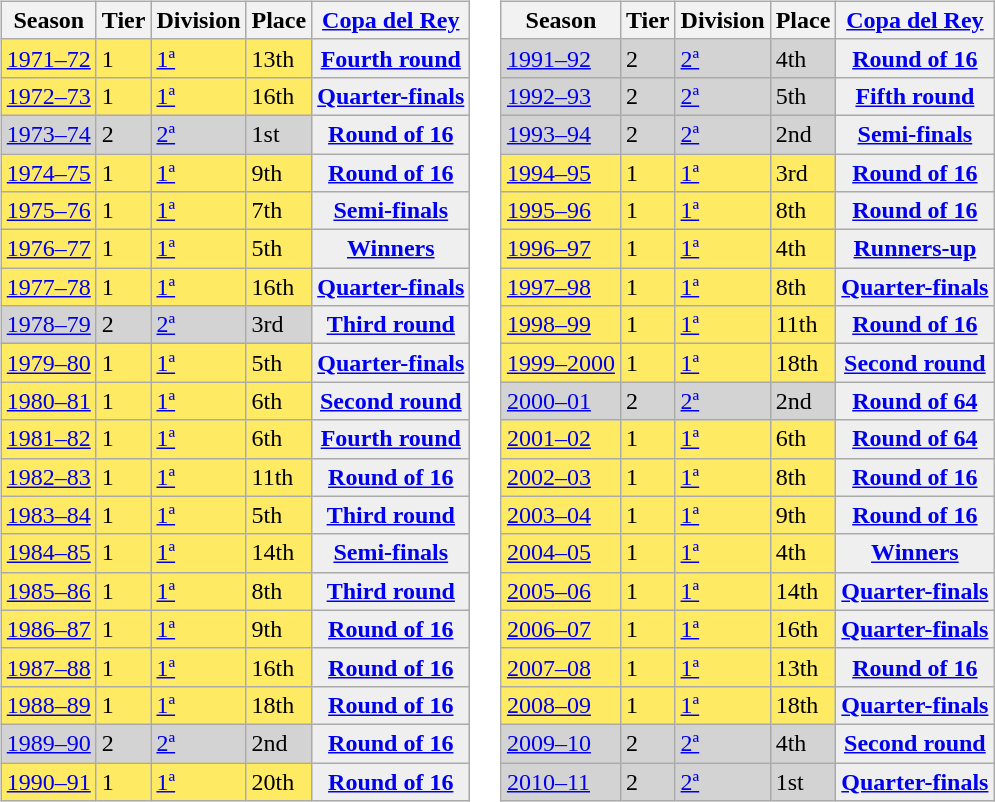<table>
<tr>
<td valign="top"><br><table class="wikitable">
<tr style="background:#f0f6fa;">
<th>Season</th>
<th>Tier</th>
<th>Division</th>
<th>Place</th>
<th><a href='#'>Copa del Rey</a></th>
</tr>
<tr>
<td style="background:#FFEA64;"><a href='#'>1971–72</a></td>
<td style="background:#FFEA64;">1</td>
<td style="background:#FFEA64;"><a href='#'>1ª</a></td>
<td style="background:#FFEA64;">13th</td>
<th style="background:#efefef;"><a href='#'>Fourth round</a></th>
</tr>
<tr>
<td style="background:#FFEA64;"><a href='#'>1972–73</a></td>
<td style="background:#FFEA64;">1</td>
<td style="background:#FFEA64;"><a href='#'>1ª</a></td>
<td style="background:#FFEA64;">16th</td>
<th style="background:#efefef;"><a href='#'>Quarter-finals</a></th>
</tr>
<tr>
<td style="background:#D3D3D3;"><a href='#'>1973–74</a></td>
<td style="background:#D3D3D3;">2</td>
<td style="background:#D3D3D3;"><a href='#'>2ª</a></td>
<td style="background:#D3D3D3;">1st</td>
<th style="background:#efefef;"><a href='#'>Round of 16</a></th>
</tr>
<tr>
<td style="background:#FFEA64;"><a href='#'>1974–75</a></td>
<td style="background:#FFEA64;">1</td>
<td style="background:#FFEA64;"><a href='#'>1ª</a></td>
<td style="background:#FFEA64;">9th</td>
<th style="background:#efefef;"><a href='#'>Round of 16</a></th>
</tr>
<tr>
<td style="background:#FFEA64;"><a href='#'>1975–76</a></td>
<td style="background:#FFEA64;">1</td>
<td style="background:#FFEA64;"><a href='#'>1ª</a></td>
<td style="background:#FFEA64;">7th</td>
<th style="background:#efefef;"><a href='#'>Semi-finals</a></th>
</tr>
<tr>
<td style="background:#FFEA64;"><a href='#'>1976–77</a></td>
<td style="background:#FFEA64;">1</td>
<td style="background:#FFEA64;"><a href='#'>1ª</a></td>
<td style="background:#FFEA64;">5th</td>
<th style="background:#efefef;"><a href='#'>Winners</a></th>
</tr>
<tr>
<td style="background:#FFEA64;"><a href='#'>1977–78</a></td>
<td style="background:#FFEA64;">1</td>
<td style="background:#FFEA64;"><a href='#'>1ª</a></td>
<td style="background:#FFEA64;">16th</td>
<th style="background:#efefef;"><a href='#'>Quarter-finals</a></th>
</tr>
<tr>
<td style="background:#D3D3D3;"><a href='#'>1978–79</a></td>
<td style="background:#D3D3D3;">2</td>
<td style="background:#D3D3D3;"><a href='#'>2ª</a></td>
<td style="background:#D3D3D3;">3rd</td>
<th style="background:#efefef;"><a href='#'>Third round</a></th>
</tr>
<tr>
<td style="background:#FFEA64;"><a href='#'>1979–80</a></td>
<td style="background:#FFEA64;">1</td>
<td style="background:#FFEA64;"><a href='#'>1ª</a></td>
<td style="background:#FFEA64;">5th</td>
<th style="background:#efefef;"><a href='#'>Quarter-finals</a></th>
</tr>
<tr>
<td style="background:#FFEA64;"><a href='#'>1980–81</a></td>
<td style="background:#FFEA64;">1</td>
<td style="background:#FFEA64;"><a href='#'>1ª</a></td>
<td style="background:#FFEA64;">6th</td>
<th style="background:#efefef;"><a href='#'>Second round</a></th>
</tr>
<tr>
<td style="background:#FFEA64;"><a href='#'>1981–82</a></td>
<td style="background:#FFEA64;">1</td>
<td style="background:#FFEA64;"><a href='#'>1ª</a></td>
<td style="background:#FFEA64;">6th</td>
<th style="background:#efefef;"><a href='#'>Fourth round</a></th>
</tr>
<tr>
<td style="background:#FFEA64;"><a href='#'>1982–83</a></td>
<td style="background:#FFEA64;">1</td>
<td style="background:#FFEA64;"><a href='#'>1ª</a></td>
<td style="background:#FFEA64;">11th</td>
<th style="background:#efefef;"><a href='#'>Round of 16</a></th>
</tr>
<tr>
<td style="background:#FFEA64;"><a href='#'>1983–84</a></td>
<td style="background:#FFEA64;">1</td>
<td style="background:#FFEA64;"><a href='#'>1ª</a></td>
<td style="background:#FFEA64;">5th</td>
<th style="background:#efefef;"><a href='#'>Third round</a></th>
</tr>
<tr>
<td style="background:#FFEA64;"><a href='#'>1984–85</a></td>
<td style="background:#FFEA64;">1</td>
<td style="background:#FFEA64;"><a href='#'>1ª</a></td>
<td style="background:#FFEA64;">14th</td>
<th style="background:#efefef;"><a href='#'>Semi-finals</a></th>
</tr>
<tr>
<td style="background:#FFEA64;"><a href='#'>1985–86</a></td>
<td style="background:#FFEA64;">1</td>
<td style="background:#FFEA64;"><a href='#'>1ª</a></td>
<td style="background:#FFEA64;">8th</td>
<th style="background:#efefef;"><a href='#'>Third round</a></th>
</tr>
<tr>
<td style="background:#FFEA64;"><a href='#'>1986–87</a></td>
<td style="background:#FFEA64;">1</td>
<td style="background:#FFEA64;"><a href='#'>1ª</a></td>
<td style="background:#FFEA64;">9th</td>
<th style="background:#efefef;"><a href='#'>Round of 16</a></th>
</tr>
<tr>
<td style="background:#FFEA64;"><a href='#'>1987–88</a></td>
<td style="background:#FFEA64;">1</td>
<td style="background:#FFEA64;"><a href='#'>1ª</a></td>
<td style="background:#FFEA64;">16th</td>
<th style="background:#efefef;"><a href='#'>Round of 16</a></th>
</tr>
<tr>
<td style="background:#FFEA64;"><a href='#'>1988–89</a></td>
<td style="background:#FFEA64;">1</td>
<td style="background:#FFEA64;"><a href='#'>1ª</a></td>
<td style="background:#FFEA64;">18th</td>
<th style="background:#efefef;"><a href='#'>Round of 16</a></th>
</tr>
<tr>
<td style="background:#D3D3D3;"><a href='#'>1989–90</a></td>
<td style="background:#D3D3D3;">2</td>
<td style="background:#D3D3D3;"><a href='#'>2ª</a></td>
<td style="background:#D3D3D3;">2nd</td>
<th style="background:#efefef;"><a href='#'>Round of 16</a></th>
</tr>
<tr>
<td style="background:#FFEA64;"><a href='#'>1990–91</a></td>
<td style="background:#FFEA64;">1</td>
<td style="background:#FFEA64;"><a href='#'>1ª</a></td>
<td style="background:#FFEA64;">20th</td>
<th style="background:#efefef;"><a href='#'>Round of 16</a></th>
</tr>
</table>
</td>
<td valign="top"><br><table class="wikitable">
<tr style="background:#f0f6fa;">
<th>Season</th>
<th>Tier</th>
<th>Division</th>
<th>Place</th>
<th><a href='#'>Copa del Rey</a></th>
</tr>
<tr>
<td style="background:#D3D3D3;"><a href='#'>1991–92</a></td>
<td style="background:#D3D3D3;">2</td>
<td style="background:#D3D3D3;"><a href='#'>2ª</a></td>
<td style="background:#D3D3D3;">4th</td>
<th style="background:#efefef;"><a href='#'>Round of 16</a></th>
</tr>
<tr>
<td style="background:#D3D3D3;"><a href='#'>1992–93</a></td>
<td style="background:#D3D3D3;">2</td>
<td style="background:#D3D3D3;"><a href='#'>2ª</a></td>
<td style="background:#D3D3D3;">5th</td>
<th style="background:#efefef;"><a href='#'>Fifth round</a></th>
</tr>
<tr>
<td style="background:#D3D3D3;"><a href='#'>1993–94</a></td>
<td style="background:#D3D3D3;">2</td>
<td style="background:#D3D3D3;"><a href='#'>2ª</a></td>
<td style="background:#D3D3D3;">2nd</td>
<th style="background:#efefef;"><a href='#'>Semi-finals</a></th>
</tr>
<tr>
<td style="background:#FFEA64;"><a href='#'>1994–95</a></td>
<td style="background:#FFEA64;">1</td>
<td style="background:#FFEA64;"><a href='#'>1ª</a></td>
<td style="background:#FFEA64;">3rd</td>
<th style="background:#efefef;"><a href='#'>Round of 16</a></th>
</tr>
<tr>
<td style="background:#FFEA64;"><a href='#'>1995–96</a></td>
<td style="background:#FFEA64;">1</td>
<td style="background:#FFEA64;"><a href='#'>1ª</a></td>
<td style="background:#FFEA64;">8th</td>
<th style="background:#efefef;"><a href='#'>Round of 16</a></th>
</tr>
<tr>
<td style="background:#FFEA64;"><a href='#'>1996–97</a></td>
<td style="background:#FFEA64;">1</td>
<td style="background:#FFEA64;"><a href='#'>1ª</a></td>
<td style="background:#FFEA64;">4th</td>
<th style="background:#efefef;"><a href='#'>Runners-up</a></th>
</tr>
<tr>
<td style="background:#FFEA64;"><a href='#'>1997–98</a></td>
<td style="background:#FFEA64;">1</td>
<td style="background:#FFEA64;"><a href='#'>1ª</a></td>
<td style="background:#FFEA64;">8th</td>
<th style="background:#efefef;"><a href='#'>Quarter-finals</a></th>
</tr>
<tr>
<td style="background:#FFEA64;"><a href='#'>1998–99</a></td>
<td style="background:#FFEA64;">1</td>
<td style="background:#FFEA64;"><a href='#'>1ª</a></td>
<td style="background:#FFEA64;">11th</td>
<th style="background:#efefef;"><a href='#'>Round of 16</a></th>
</tr>
<tr>
<td style="background:#FFEA64;"><a href='#'>1999–2000</a></td>
<td style="background:#FFEA64;">1</td>
<td style="background:#FFEA64;"><a href='#'>1ª</a></td>
<td style="background:#FFEA64;">18th</td>
<th style="background:#efefef;"><a href='#'>Second round</a></th>
</tr>
<tr>
<td style="background:#D3D3D3;"><a href='#'>2000–01</a></td>
<td style="background:#D3D3D3;">2</td>
<td style="background:#D3D3D3;"><a href='#'>2ª</a></td>
<td style="background:#D3D3D3;">2nd</td>
<th style="background:#efefef;"><a href='#'>Round of 64</a></th>
</tr>
<tr>
<td style="background:#FFEA64;"><a href='#'>2001–02</a></td>
<td style="background:#FFEA64;">1</td>
<td style="background:#FFEA64;"><a href='#'>1ª</a></td>
<td style="background:#FFEA64;">6th</td>
<th style="background:#efefef;"><a href='#'>Round of 64</a></th>
</tr>
<tr>
<td style="background:#FFEA64;"><a href='#'>2002–03</a></td>
<td style="background:#FFEA64;">1</td>
<td style="background:#FFEA64;"><a href='#'>1ª</a></td>
<td style="background:#FFEA64;">8th</td>
<th style="background:#efefef;"><a href='#'>Round of 16</a></th>
</tr>
<tr>
<td style="background:#FFEA64;"><a href='#'>2003–04</a></td>
<td style="background:#FFEA64;">1</td>
<td style="background:#FFEA64;"><a href='#'>1ª</a></td>
<td style="background:#FFEA64;">9th</td>
<th style="background:#efefef;"><a href='#'>Round of 16</a></th>
</tr>
<tr>
<td style="background:#FFEA64;"><a href='#'>2004–05</a></td>
<td style="background:#FFEA64;">1</td>
<td style="background:#FFEA64;"><a href='#'>1ª</a></td>
<td style="background:#FFEA64;">4th</td>
<th style="background:#efefef;"><a href='#'>Winners</a></th>
</tr>
<tr>
<td style="background:#FFEA64;"><a href='#'>2005–06</a></td>
<td style="background:#FFEA64;">1</td>
<td style="background:#FFEA64;"><a href='#'>1ª</a></td>
<td style="background:#FFEA64;">14th</td>
<th style="background:#efefef;"><a href='#'>Quarter-finals</a></th>
</tr>
<tr>
<td style="background:#FFEA64;"><a href='#'>2006–07</a></td>
<td style="background:#FFEA64;">1</td>
<td style="background:#FFEA64;"><a href='#'>1ª</a></td>
<td style="background:#FFEA64;">16th</td>
<th style="background:#efefef;"><a href='#'>Quarter-finals</a></th>
</tr>
<tr>
<td style="background:#FFEA64;"><a href='#'>2007–08</a></td>
<td style="background:#FFEA64;">1</td>
<td style="background:#FFEA64;"><a href='#'>1ª</a></td>
<td style="background:#FFEA64;">13th</td>
<th style="background:#efefef;"><a href='#'>Round of 16</a></th>
</tr>
<tr>
<td style="background:#FFEA64;"><a href='#'>2008–09</a></td>
<td style="background:#FFEA64;">1</td>
<td style="background:#FFEA64;"><a href='#'>1ª</a></td>
<td style="background:#FFEA64;">18th</td>
<th style="background:#efefef;"><a href='#'>Quarter-finals</a></th>
</tr>
<tr>
<td style="background:#D3D3D3;"><a href='#'>2009–10</a></td>
<td style="background:#D3D3D3;">2</td>
<td style="background:#D3D3D3;"><a href='#'>2ª</a></td>
<td style="background:#D3D3D3;">4th</td>
<th style="background:#efefef;"><a href='#'>Second round</a></th>
</tr>
<tr>
<td style="background:#D3D3D3;"><a href='#'>2010–11</a></td>
<td style="background:#D3D3D3;">2</td>
<td style="background:#D3D3D3;"><a href='#'>2ª</a></td>
<td style="background:#D3D3D3;">1st</td>
<th style="background:#efefef;"><a href='#'>Quarter-finals</a></th>
</tr>
</table>
</td>
</tr>
</table>
